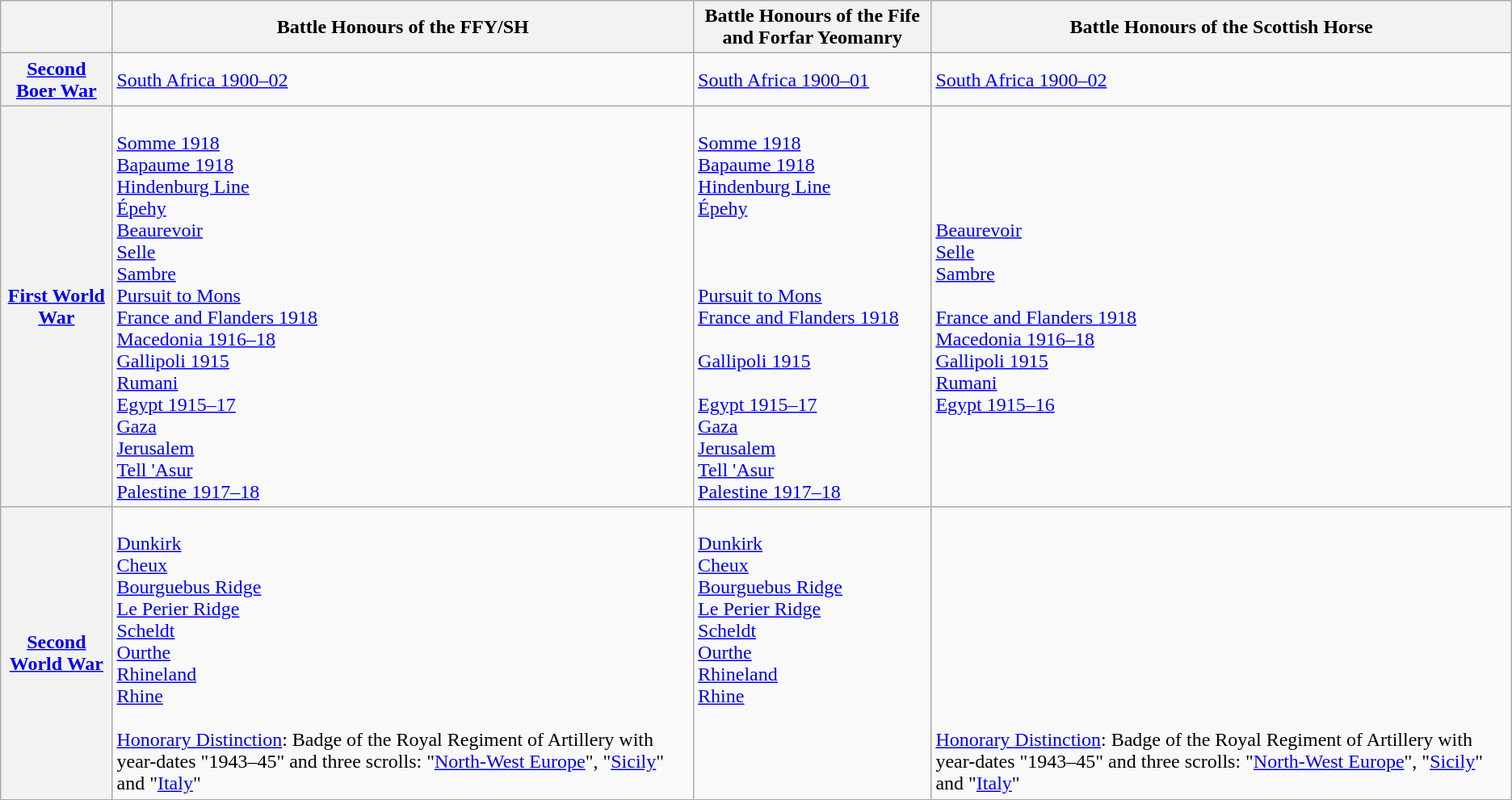<table class="wikitable collapsible collapsed">
<tr>
<th></th>
<th>Battle Honours of the FFY/SH</th>
<th>Battle Honours of the Fife and Forfar Yeomanry</th>
<th>Battle Honours of the Scottish Horse</th>
</tr>
<tr>
<th><a href='#'>Second Boer War</a></th>
<td><a href='#'>South Africa 1900–02</a></td>
<td><a href='#'>South Africa 1900–01</a></td>
<td><a href='#'>South Africa 1900–02</a></td>
</tr>
<tr>
<th><a href='#'>First World War</a></th>
<td valign=top><br><a href='#'>Somme 1918</a><br>
<a href='#'>Bapaume 1918</a><br>
<a href='#'>Hindenburg Line</a><br>
<a href='#'>Épehy</a><br>
<a href='#'>Beaurevoir</a><br>
<a href='#'>Selle</a><br>
<a href='#'>Sambre</a><br>
<a href='#'>Pursuit to Mons</a><br>
<a href='#'>France and Flanders 1918</a><br>
<a href='#'>Macedonia 1916–18</a><br>
<a href='#'>Gallipoli 1915</a><br>
<a href='#'>Rumani</a><br>
<a href='#'>Egypt 1915–17</a><br>
<a href='#'>Gaza</a><br>
<a href='#'>Jerusalem</a><br>
<a href='#'>Tell 'Asur</a><br>
<a href='#'>Palestine 1917–18</a></td>
<td valign=top><br><a href='#'>Somme 1918</a><br>
<a href='#'>Bapaume 1918</a><br>
<a href='#'>Hindenburg Line</a><br>
<a href='#'>Épehy</a><br>
 <br>
 <br>
 <br>
<a href='#'>Pursuit to Mons</a><br>
<a href='#'>France and Flanders 1918</a><br>
 <br>
<a href='#'>Gallipoli 1915</a><br>
 <br>
<a href='#'>Egypt 1915–17</a><br>
<a href='#'>Gaza</a><br>
<a href='#'>Jerusalem</a><br>
<a href='#'>Tell 'Asur</a><br>
<a href='#'>Palestine 1917–18</a></td>
<td valign=top><br> <br>
 <br>
 <br>
 <br>
<a href='#'>Beaurevoir</a><br>
<a href='#'>Selle</a><br>
<a href='#'>Sambre</a><br>
 <br>
<a href='#'>France and Flanders 1918</a><br>
<a href='#'>Macedonia 1916–18</a><br>
<a href='#'>Gallipoli 1915</a><br>
<a href='#'>Rumani</a><br>
<a href='#'>Egypt 1915–16</a></td>
</tr>
<tr>
<th><a href='#'>Second World War</a></th>
<td valign=top><br><a href='#'>Dunkirk</a><br>
<a href='#'>Cheux</a><br>
<a href='#'>Bourguebus Ridge</a><br>
<a href='#'>Le Perier Ridge</a><br>
<a href='#'>Scheldt</a><br>
<a href='#'>Ourthe</a><br>
<a href='#'>Rhineland</a><br>
<a href='#'>Rhine</a><br>
<br>
<a href='#'>Honorary Distinction</a>: Badge of the Royal Regiment of Artillery with year-dates "1943–45" and three scrolls: "<a href='#'>North-West Europe</a>", "<a href='#'>Sicily</a>" and "<a href='#'>Italy</a>"</td>
<td valign=top><br><a href='#'>Dunkirk</a><br>
<a href='#'>Cheux</a><br>
<a href='#'>Bourguebus Ridge</a><br>
<a href='#'>Le Perier Ridge</a><br>
<a href='#'>Scheldt</a><br>
<a href='#'>Ourthe</a><br>
<a href='#'>Rhineland</a><br>
<a href='#'>Rhine</a><br>
</td>
<td valign=top><br> <br>
 <br>
 <br>
 <br>
 <br>
 <br>
 <br>
 <br>
 <br>
<a href='#'>Honorary Distinction</a>: Badge of the Royal Regiment of Artillery with year-dates "1943–45" and three scrolls: "<a href='#'>North-West Europe</a>", "<a href='#'>Sicily</a>" and "<a href='#'>Italy</a>"</td>
</tr>
</table>
